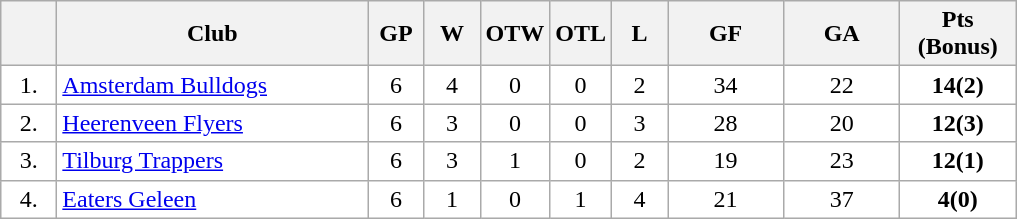<table class="wikitable">
<tr>
<th width="30"></th>
<th width="200">Club</th>
<th width="30">GP</th>
<th width="30">W</th>
<th width="30">OTW</th>
<th width="30">OTL</th>
<th width="30">L</th>
<th width="70">GF</th>
<th width="70">GA</th>
<th width="70">Pts (Bonus)</th>
</tr>
<tr bgcolor="#FFFFFF" align="center">
<td>1.</td>
<td align="left"><a href='#'>Amsterdam Bulldogs</a></td>
<td>6</td>
<td>4</td>
<td>0</td>
<td>0</td>
<td>2</td>
<td>34</td>
<td>22</td>
<td><strong>14(2)</strong></td>
</tr>
<tr bgcolor="#FFFFFF" align="center">
<td>2.</td>
<td align="left"><a href='#'>Heerenveen Flyers</a></td>
<td>6</td>
<td>3</td>
<td>0</td>
<td>0</td>
<td>3</td>
<td>28</td>
<td>20</td>
<td><strong>12(3)</strong></td>
</tr>
<tr bgcolor="#FFFFFF" align="center">
<td>3.</td>
<td align="left"><a href='#'>Tilburg Trappers</a></td>
<td>6</td>
<td>3</td>
<td>1</td>
<td>0</td>
<td>2</td>
<td>19</td>
<td>23</td>
<td><strong>12(1)</strong></td>
</tr>
<tr bgcolor="#FFFFFF" align="center">
<td>4.</td>
<td align="left"><a href='#'>Eaters Geleen</a></td>
<td>6</td>
<td>1</td>
<td>0</td>
<td>1</td>
<td>4</td>
<td>21</td>
<td>37</td>
<td><strong>4(0)</strong></td>
</tr>
</table>
